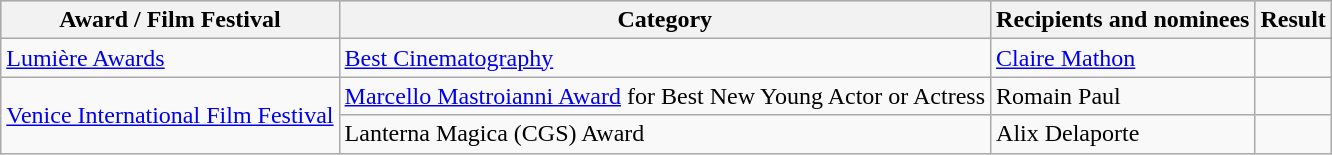<table class="wikitable plainrowheaders sortable">
<tr style="background:#ccc; text-align:center;">
<th scope="col">Award / Film Festival</th>
<th scope="col">Category</th>
<th scope="col">Recipients and nominees</th>
<th scope="col">Result</th>
</tr>
<tr>
<td><a href='#'>Lumière Awards</a></td>
<td><a href='#'>Best Cinematography</a></td>
<td><a href='#'>Claire Mathon</a></td>
<td></td>
</tr>
<tr>
<td rowspan=2><a href='#'>Venice International Film Festival</a></td>
<td><a href='#'>Marcello Mastroianni Award</a> for Best New Young Actor or Actress</td>
<td>Romain Paul</td>
<td></td>
</tr>
<tr>
<td>Lanterna Magica (CGS) Award</td>
<td>Alix Delaporte</td>
<td></td>
</tr>
</table>
